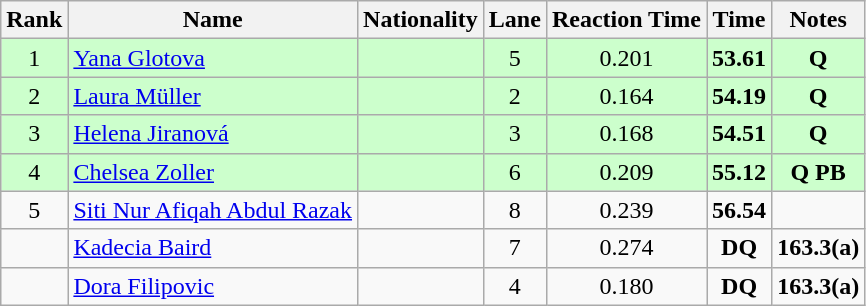<table class="wikitable sortable" style="text-align:center">
<tr>
<th>Rank</th>
<th>Name</th>
<th>Nationality</th>
<th>Lane</th>
<th>Reaction Time</th>
<th>Time</th>
<th>Notes</th>
</tr>
<tr bgcolor=ccffcc>
<td>1</td>
<td align=left><a href='#'>Yana Glotova</a></td>
<td align=left></td>
<td>5</td>
<td>0.201</td>
<td><strong>53.61</strong></td>
<td><strong>Q</strong></td>
</tr>
<tr bgcolor=ccffcc>
<td>2</td>
<td align=left><a href='#'>Laura Müller</a></td>
<td align=left></td>
<td>2</td>
<td>0.164</td>
<td><strong>54.19</strong></td>
<td><strong>Q</strong></td>
</tr>
<tr bgcolor=ccffcc>
<td>3</td>
<td align=left><a href='#'>Helena Jiranová</a></td>
<td align=left></td>
<td>3</td>
<td>0.168</td>
<td><strong>54.51</strong></td>
<td><strong>Q</strong></td>
</tr>
<tr bgcolor=ccffcc>
<td>4</td>
<td align=left><a href='#'>Chelsea Zoller</a></td>
<td align=left></td>
<td>6</td>
<td>0.209</td>
<td><strong>55.12</strong></td>
<td><strong>Q PB</strong></td>
</tr>
<tr>
<td>5</td>
<td align=left><a href='#'>Siti Nur Afiqah Abdul Razak</a></td>
<td align=left></td>
<td>8</td>
<td>0.239</td>
<td><strong>56.54</strong></td>
<td></td>
</tr>
<tr>
<td></td>
<td align=left><a href='#'>Kadecia Baird</a></td>
<td align=left></td>
<td>7</td>
<td>0.274</td>
<td><strong>DQ</strong></td>
<td><strong>163.3(a)</strong></td>
</tr>
<tr>
<td></td>
<td align=left><a href='#'>Dora Filipovic</a></td>
<td align=left></td>
<td>4</td>
<td>0.180</td>
<td><strong>DQ</strong></td>
<td><strong>163.3(a)</strong></td>
</tr>
</table>
